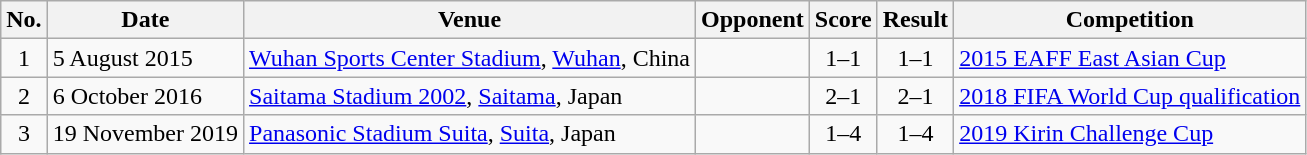<table class="wikitable sortable">
<tr>
<th scope="col">No.</th>
<th scope="col">Date</th>
<th scope="col">Venue</th>
<th scope="col">Opponent</th>
<th scope="col">Score</th>
<th scope="col">Result</th>
<th scope="col">Competition</th>
</tr>
<tr>
<td align="center">1</td>
<td>5 August 2015</td>
<td><a href='#'>Wuhan Sports Center Stadium</a>, <a href='#'>Wuhan</a>, China</td>
<td></td>
<td align="center">1–1</td>
<td align="center">1–1</td>
<td><a href='#'>2015 EAFF East Asian Cup</a></td>
</tr>
<tr>
<td align="center">2</td>
<td>6 October 2016</td>
<td><a href='#'>Saitama Stadium 2002</a>, <a href='#'>Saitama</a>, Japan</td>
<td></td>
<td align="center">2–1</td>
<td align="center">2–1</td>
<td><a href='#'>2018 FIFA World Cup qualification</a></td>
</tr>
<tr>
<td align="center">3</td>
<td>19 November 2019</td>
<td><a href='#'>Panasonic Stadium Suita</a>, <a href='#'>Suita</a>, Japan</td>
<td></td>
<td align="center">1–4</td>
<td align="center">1–4</td>
<td><a href='#'>2019 Kirin Challenge Cup</a></td>
</tr>
</table>
